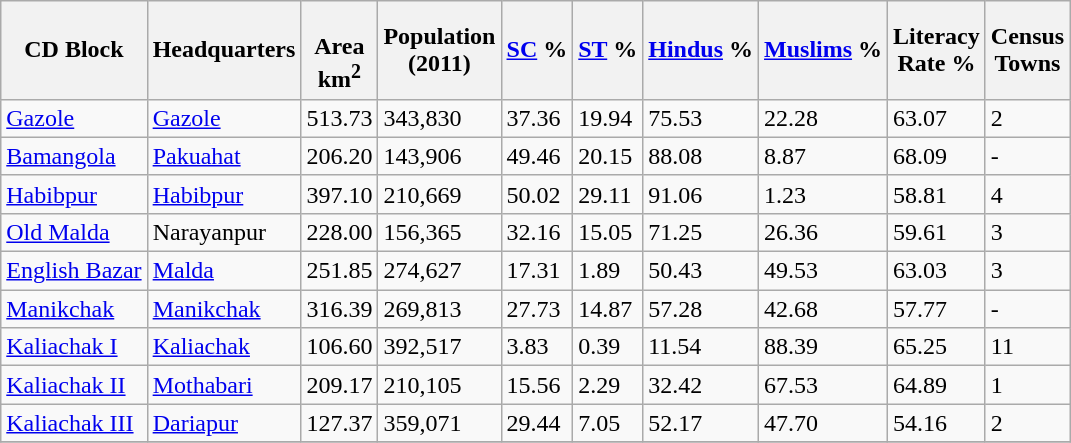<table class="wikitable sortable">
<tr>
<th>CD Block</th>
<th>Headquarters</th>
<th><br>Area<br>km<sup>2</sup></th>
<th>Population<br>(2011)</th>
<th><a href='#'>SC</a> %</th>
<th><a href='#'>ST</a> %</th>
<th><a href='#'>Hindus</a> %</th>
<th><a href='#'>Muslims</a> %</th>
<th>Literacy<br> Rate %</th>
<th>Census<br>Towns</th>
</tr>
<tr>
<td><a href='#'>Gazole</a></td>
<td><a href='#'>Gazole</a></td>
<td>513.73</td>
<td>343,830</td>
<td>37.36</td>
<td>19.94</td>
<td>75.53</td>
<td>22.28</td>
<td>63.07</td>
<td>2</td>
</tr>
<tr>
<td><a href='#'>Bamangola</a></td>
<td><a href='#'>Pakuahat</a></td>
<td>206.20</td>
<td>143,906</td>
<td>49.46</td>
<td>20.15</td>
<td>88.08</td>
<td>8.87</td>
<td>68.09</td>
<td>-</td>
</tr>
<tr>
<td><a href='#'>Habibpur</a></td>
<td><a href='#'>Habibpur</a></td>
<td>397.10</td>
<td>210,669</td>
<td>50.02</td>
<td>29.11</td>
<td>91.06</td>
<td>1.23</td>
<td>58.81</td>
<td>4</td>
</tr>
<tr>
<td><a href='#'>Old Malda</a></td>
<td>Narayanpur</td>
<td>228.00</td>
<td>156,365</td>
<td>32.16</td>
<td>15.05</td>
<td>71.25</td>
<td>26.36</td>
<td>59.61</td>
<td>3</td>
</tr>
<tr>
<td><a href='#'>English Bazar</a></td>
<td><a href='#'>Malda</a></td>
<td>251.85</td>
<td>274,627</td>
<td>17.31</td>
<td>1.89</td>
<td>50.43</td>
<td>49.53</td>
<td>63.03</td>
<td>3</td>
</tr>
<tr>
<td><a href='#'>Manikchak</a></td>
<td><a href='#'>Manikchak</a></td>
<td>316.39</td>
<td>269,813</td>
<td>27.73</td>
<td>14.87</td>
<td>57.28</td>
<td>42.68</td>
<td>57.77</td>
<td>-</td>
</tr>
<tr>
<td><a href='#'>Kaliachak I</a></td>
<td><a href='#'>Kaliachak</a></td>
<td>106.60</td>
<td>392,517</td>
<td>3.83</td>
<td>0.39</td>
<td>11.54</td>
<td>88.39</td>
<td>65.25</td>
<td>11</td>
</tr>
<tr>
<td><a href='#'>Kaliachak II</a></td>
<td><a href='#'>Mothabari</a></td>
<td>209.17</td>
<td>210,105</td>
<td>15.56</td>
<td>2.29</td>
<td>32.42</td>
<td>67.53</td>
<td>64.89</td>
<td>1</td>
</tr>
<tr>
<td><a href='#'>Kaliachak III</a></td>
<td><a href='#'>Dariapur</a></td>
<td>127.37</td>
<td>359,071</td>
<td>29.44</td>
<td>7.05</td>
<td>52.17</td>
<td>47.70</td>
<td>54.16</td>
<td>2</td>
</tr>
<tr>
</tr>
</table>
